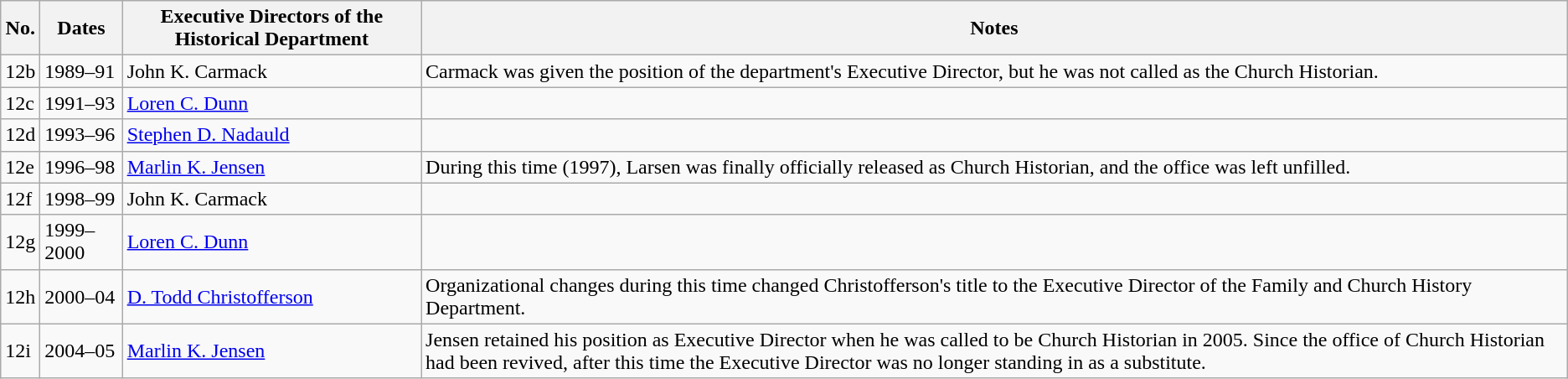<table class="wikitable">
<tr>
<th>No.</th>
<th>Dates</th>
<th>Executive Directors of the Historical Department</th>
<th>Notes</th>
</tr>
<tr>
<td>12b</td>
<td>1989–91</td>
<td>John K. Carmack</td>
<td>Carmack was given the position of the department's Executive Director, but he was not called as the Church Historian.</td>
</tr>
<tr>
<td>12c</td>
<td>1991–93</td>
<td><a href='#'>Loren C. Dunn</a></td>
<td></td>
</tr>
<tr>
<td>12d</td>
<td>1993–96</td>
<td><a href='#'>Stephen D. Nadauld</a></td>
<td></td>
</tr>
<tr>
<td>12e</td>
<td>1996–98</td>
<td><a href='#'>Marlin K. Jensen</a></td>
<td>During this time (1997), Larsen was finally officially released as Church Historian, and the office was left unfilled.</td>
</tr>
<tr>
<td>12f</td>
<td>1998–99</td>
<td>John K. Carmack</td>
<td></td>
</tr>
<tr>
<td>12g</td>
<td>1999–2000</td>
<td><a href='#'>Loren C. Dunn</a></td>
<td></td>
</tr>
<tr>
<td>12h</td>
<td>2000–04</td>
<td><a href='#'>D. Todd Christofferson</a></td>
<td>Organizational changes during this time changed Christofferson's title to the Executive Director of the Family and Church History Department.</td>
</tr>
<tr>
<td>12i</td>
<td>2004–05</td>
<td><a href='#'>Marlin K. Jensen</a></td>
<td>Jensen retained his position as Executive Director when he was called to be Church Historian in 2005.  Since the office of Church Historian had been revived, after this time the Executive Director was no longer standing in as a substitute.</td>
</tr>
</table>
